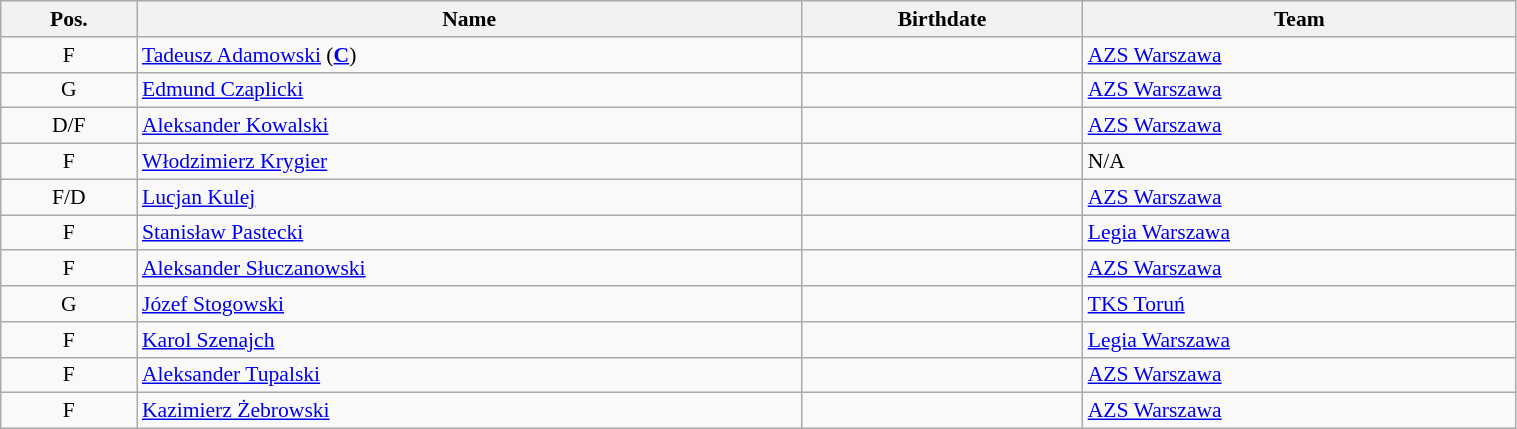<table class="wikitable sortable" width="80%" style="font-size: 90%; text-align: center;">
<tr>
<th>Pos.</th>
<th>Name</th>
<th>Birthdate</th>
<th>Team</th>
</tr>
<tr>
<td>F</td>
<td style="text-align:left;"><a href='#'>Tadeusz Adamowski</a> (<strong><a href='#'>C</a></strong>)</td>
<td style="text-align:right;"></td>
<td style="text-align:left;"> <a href='#'>AZS Warszawa</a></td>
</tr>
<tr>
<td>G</td>
<td style="text-align:left;"><a href='#'>Edmund Czaplicki</a></td>
<td style="text-align:right;"></td>
<td style="text-align:left;"> <a href='#'>AZS Warszawa</a></td>
</tr>
<tr>
<td>D/F</td>
<td style="text-align:left;"><a href='#'>Aleksander Kowalski</a></td>
<td style="text-align:right;"></td>
<td style="text-align:left;"> <a href='#'>AZS Warszawa</a></td>
</tr>
<tr>
<td>F</td>
<td style="text-align:left;"><a href='#'>Włodzimierz Krygier</a></td>
<td style="text-align:right;"></td>
<td style="text-align:left;">N/A</td>
</tr>
<tr>
<td>F/D</td>
<td style="text-align:left;"><a href='#'>Lucjan Kulej</a></td>
<td style="text-align:right;"></td>
<td style="text-align:left;"> <a href='#'>AZS Warszawa</a></td>
</tr>
<tr>
<td>F</td>
<td style="text-align:left;"><a href='#'>Stanisław Pastecki</a></td>
<td style="text-align:right;"></td>
<td style="text-align:left;"> <a href='#'>Legia Warszawa</a></td>
</tr>
<tr>
<td>F</td>
<td style="text-align:left;"><a href='#'>Aleksander Słuczanowski</a></td>
<td style="text-align:right;"></td>
<td style="text-align:left;"> <a href='#'>AZS Warszawa</a></td>
</tr>
<tr>
<td>G</td>
<td style="text-align:left;"><a href='#'>Józef Stogowski</a></td>
<td style="text-align:right;"></td>
<td style="text-align:left;"> <a href='#'>TKS Toruń</a></td>
</tr>
<tr>
<td>F</td>
<td style="text-align:left;"><a href='#'>Karol Szenajch</a></td>
<td style="text-align:right;"></td>
<td style="text-align:left;"> <a href='#'>Legia Warszawa</a></td>
</tr>
<tr>
<td>F</td>
<td style="text-align:left;"><a href='#'>Aleksander Tupalski</a></td>
<td style="text-align:right;"></td>
<td style="text-align:left;"> <a href='#'>AZS Warszawa</a></td>
</tr>
<tr>
<td>F</td>
<td style="text-align:left;"><a href='#'>Kazimierz Żebrowski</a></td>
<td style="text-align:right;"></td>
<td style="text-align:left;"> <a href='#'>AZS Warszawa</a></td>
</tr>
</table>
